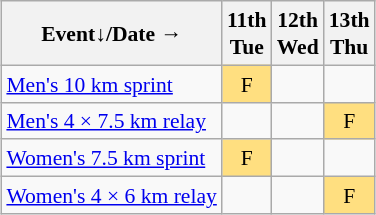<table class="wikitable" style="margin:0.5em auto; font-size:90%; line-height:1.25em; text-align:center;">
<tr>
<th>Event↓/Date →</th>
<th>11th<br>Tue</th>
<th>12th<br>Wed</th>
<th>13th<br>Thu</th>
</tr>
<tr>
<td align="left"><a href='#'>Men's 10 km sprint</a></td>
<td bgcolor="#FFDF80">F</td>
<td></td>
<td></td>
</tr>
<tr>
<td align="left"><a href='#'>Men's 4 × 7.5 km relay</a></td>
<td></td>
<td></td>
<td bgcolor="#FFDF80">F</td>
</tr>
<tr>
<td align="left"><a href='#'>Women's 7.5 km sprint</a></td>
<td bgcolor="#FFDF80">F</td>
<td></td>
<td></td>
</tr>
<tr>
<td align="left"><a href='#'>Women's 4 × 6 km relay</a></td>
<td></td>
<td></td>
<td bgcolor="#FFDF80">F</td>
</tr>
</table>
